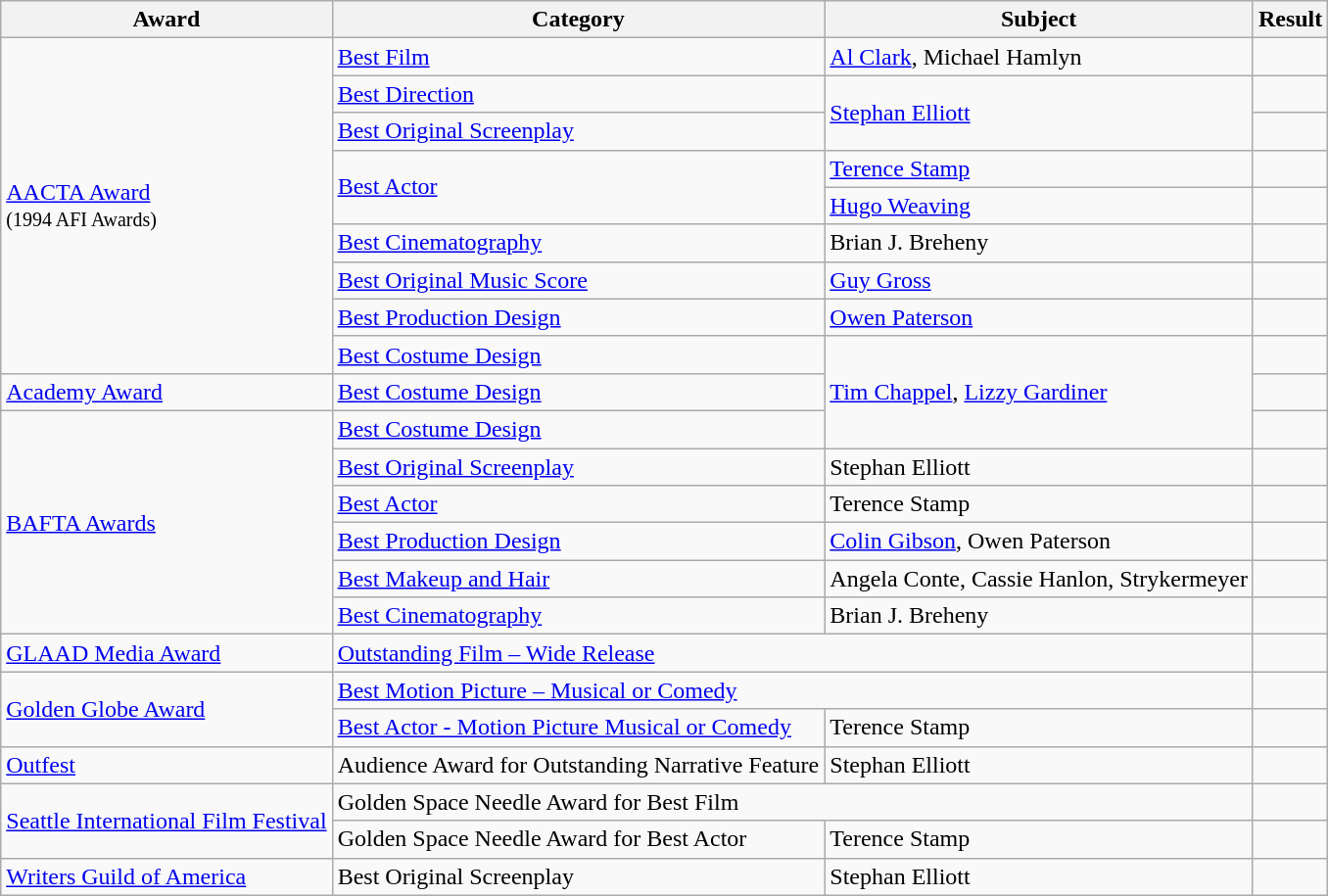<table class="wikitable">
<tr>
<th>Award</th>
<th>Category</th>
<th>Subject</th>
<th>Result</th>
</tr>
<tr>
<td rowspan=9><a href='#'>AACTA Award</a><br><small>(1994 AFI Awards)</small></td>
<td><a href='#'>Best Film</a></td>
<td><a href='#'>Al Clark</a>, Michael Hamlyn</td>
<td></td>
</tr>
<tr>
<td><a href='#'>Best Direction</a></td>
<td rowspan=2><a href='#'>Stephan Elliott</a></td>
<td></td>
</tr>
<tr>
<td><a href='#'>Best Original Screenplay</a></td>
<td></td>
</tr>
<tr>
<td rowspan=2><a href='#'>Best Actor</a></td>
<td><a href='#'>Terence Stamp</a></td>
<td></td>
</tr>
<tr>
<td><a href='#'>Hugo Weaving</a></td>
<td></td>
</tr>
<tr>
<td><a href='#'>Best Cinematography</a></td>
<td>Brian J. Breheny</td>
<td></td>
</tr>
<tr>
<td><a href='#'>Best Original Music Score</a></td>
<td><a href='#'>Guy Gross</a></td>
<td></td>
</tr>
<tr>
<td><a href='#'>Best Production Design</a></td>
<td><a href='#'>Owen Paterson</a></td>
<td></td>
</tr>
<tr>
<td><a href='#'>Best Costume Design</a></td>
<td rowspan=3><a href='#'>Tim Chappel</a>, <a href='#'>Lizzy Gardiner</a></td>
<td></td>
</tr>
<tr>
<td><a href='#'>Academy Award</a></td>
<td><a href='#'>Best Costume Design</a></td>
<td></td>
</tr>
<tr>
<td rowspan=6><a href='#'>BAFTA Awards</a></td>
<td><a href='#'>Best Costume Design</a></td>
<td></td>
</tr>
<tr>
<td><a href='#'>Best Original Screenplay</a></td>
<td>Stephan Elliott</td>
<td></td>
</tr>
<tr>
<td><a href='#'>Best Actor</a></td>
<td>Terence Stamp</td>
<td></td>
</tr>
<tr>
<td><a href='#'>Best Production Design</a></td>
<td><a href='#'>Colin Gibson</a>, Owen Paterson</td>
<td></td>
</tr>
<tr>
<td><a href='#'>Best Makeup and Hair</a></td>
<td>Angela Conte, Cassie Hanlon, Strykermeyer</td>
<td></td>
</tr>
<tr>
<td><a href='#'>Best Cinematography</a></td>
<td>Brian J. Breheny</td>
<td></td>
</tr>
<tr>
<td><a href='#'>GLAAD Media Award</a></td>
<td colspan=2><a href='#'>Outstanding Film – Wide Release</a></td>
<td></td>
</tr>
<tr>
<td rowspan=2><a href='#'>Golden Globe Award</a></td>
<td colspan=2><a href='#'>Best Motion Picture – Musical or Comedy</a></td>
<td></td>
</tr>
<tr>
<td><a href='#'>Best Actor - Motion Picture Musical or Comedy</a></td>
<td>Terence Stamp</td>
<td></td>
</tr>
<tr>
<td><a href='#'>Outfest</a></td>
<td>Audience Award for Outstanding Narrative Feature</td>
<td>Stephan Elliott</td>
<td></td>
</tr>
<tr>
<td rowspan=2><a href='#'>Seattle International Film Festival</a></td>
<td colspan=2>Golden Space Needle Award for Best Film</td>
<td></td>
</tr>
<tr>
<td>Golden Space Needle Award for Best Actor</td>
<td>Terence Stamp</td>
<td></td>
</tr>
<tr>
<td><a href='#'>Writers Guild of America</a></td>
<td>Best Original Screenplay</td>
<td>Stephan Elliott</td>
<td></td>
</tr>
</table>
